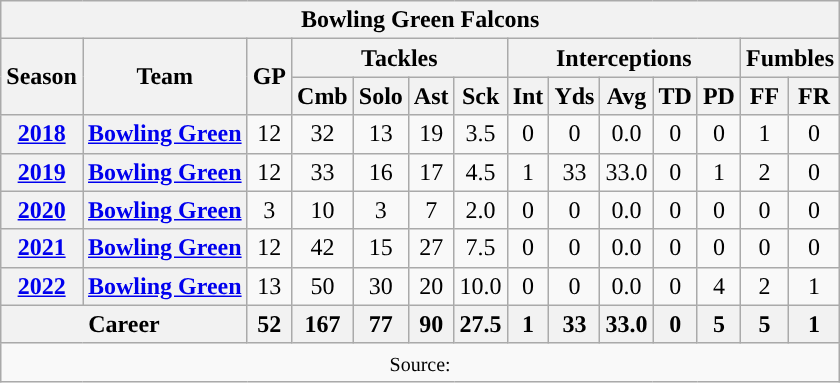<table class="wikitable" style="text-align:center;">
<tr>
<th colspan="17">Bowling Green Falcons</th>
</tr>
<tr>
<th rowspan="2">Season</th>
<th rowspan="2">Team</th>
<th rowspan="2">GP</th>
<th colspan="4">Tackles</th>
<th colspan="5">Interceptions</th>
<th colspan="2">Fumbles</th>
</tr>
<tr>
<th>Cmb</th>
<th>Solo</th>
<th>Ast</th>
<th>Sck</th>
<th>Int</th>
<th>Yds</th>
<th>Avg</th>
<th>TD</th>
<th>PD</th>
<th>FF</th>
<th>FR</th>
</tr>
<tr>
<th><a href='#'>2018</a></th>
<th><a href='#'>Bowling Green</a></th>
<td>12</td>
<td>32</td>
<td>13</td>
<td>19</td>
<td>3.5</td>
<td>0</td>
<td>0</td>
<td>0.0</td>
<td>0</td>
<td>0</td>
<td>1</td>
<td>0</td>
</tr>
<tr>
<th><a href='#'>2019</a></th>
<th><a href='#'>Bowling Green</a></th>
<td>12</td>
<td>33</td>
<td>16</td>
<td>17</td>
<td>4.5</td>
<td>1</td>
<td>33</td>
<td>33.0</td>
<td>0</td>
<td>1</td>
<td>2</td>
<td>0</td>
</tr>
<tr>
<th><a href='#'>2020</a></th>
<th><a href='#'>Bowling Green</a></th>
<td>3</td>
<td>10</td>
<td>3</td>
<td>7</td>
<td>2.0</td>
<td>0</td>
<td>0</td>
<td>0.0</td>
<td>0</td>
<td>0</td>
<td>0</td>
<td>0</td>
</tr>
<tr>
<th><a href='#'>2021</a></th>
<th><a href='#'>Bowling Green</a></th>
<td>12</td>
<td>42</td>
<td>15</td>
<td>27</td>
<td>7.5</td>
<td>0</td>
<td>0</td>
<td>0.0</td>
<td>0</td>
<td>0</td>
<td>0</td>
<td>0</td>
</tr>
<tr>
<th><a href='#'>2022</a></th>
<th><a href='#'>Bowling Green</a></th>
<td>13</td>
<td>50</td>
<td>30</td>
<td>20</td>
<td>10.0</td>
<td>0</td>
<td>0</td>
<td>0.0</td>
<td>0</td>
<td>4</td>
<td>2</td>
<td>1</td>
</tr>
<tr>
<th colspan="2">Career</th>
<th>52</th>
<th>167</th>
<th>77</th>
<th>90</th>
<th>27.5</th>
<th>1</th>
<th>33</th>
<th>33.0</th>
<th>0</th>
<th>5</th>
<th>5</th>
<th>1</th>
</tr>
<tr>
<td colspan="14"><small>Source: </small></td>
</tr>
</table>
